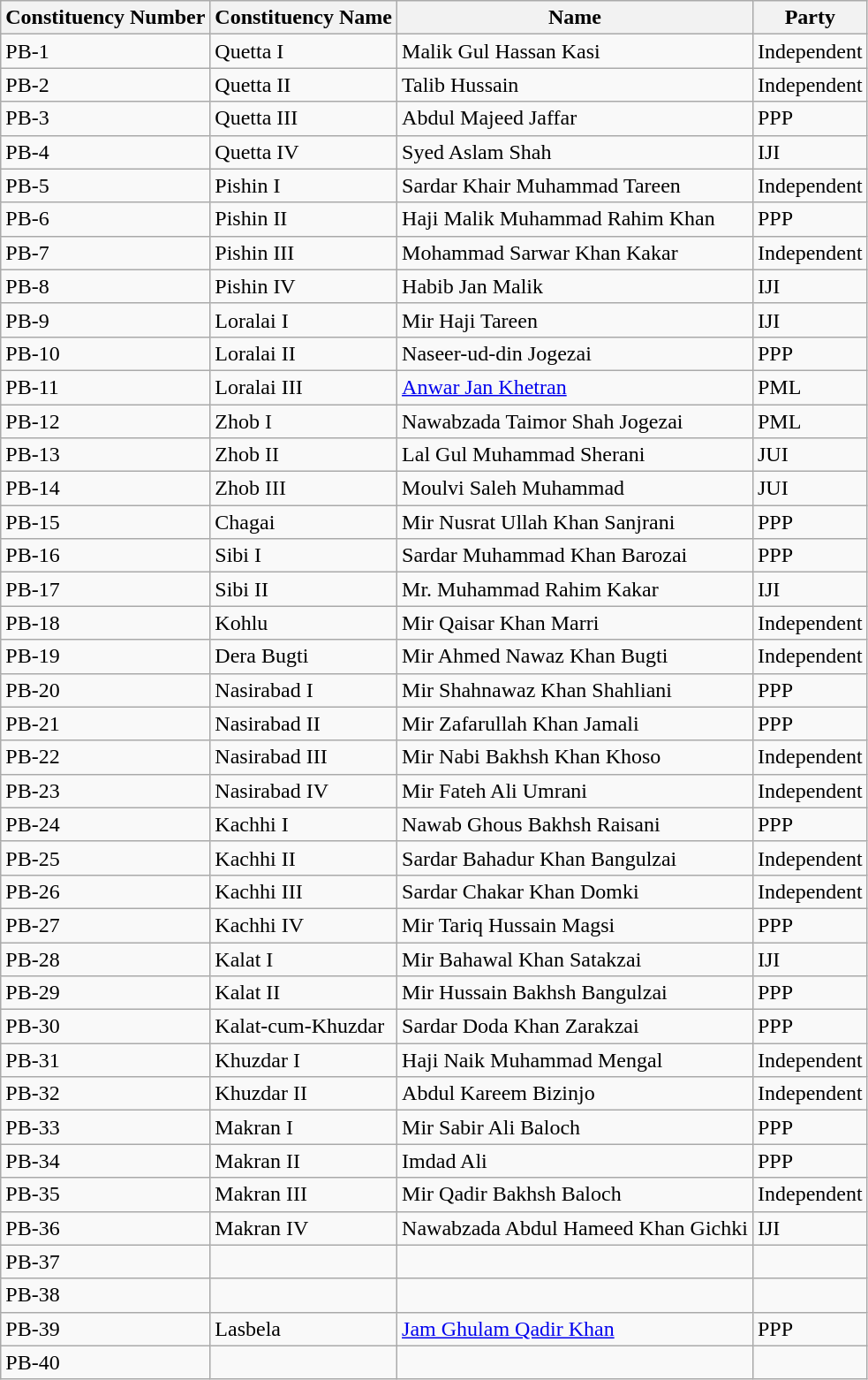<table class="wikitable">
<tr>
<th>Constituency Number</th>
<th>Constituency Name</th>
<th>Name</th>
<th>Party</th>
</tr>
<tr>
<td>PB-1</td>
<td>Quetta I</td>
<td>Malik Gul Hassan Kasi</td>
<td>Independent</td>
</tr>
<tr>
<td>PB-2</td>
<td>Quetta II</td>
<td>Talib Hussain</td>
<td>Independent</td>
</tr>
<tr>
<td>PB-3</td>
<td>Quetta III</td>
<td>Abdul Majeed Jaffar</td>
<td>PPP</td>
</tr>
<tr>
<td>PB-4</td>
<td>Quetta IV</td>
<td>Syed Aslam Shah</td>
<td>IJI</td>
</tr>
<tr>
<td>PB-5</td>
<td>Pishin I</td>
<td>Sardar Khair Muhammad Tareen</td>
<td>Independent</td>
</tr>
<tr>
<td>PB-6</td>
<td>Pishin II</td>
<td>Haji Malik Muhammad Rahim Khan</td>
<td>PPP</td>
</tr>
<tr>
<td>PB-7</td>
<td>Pishin III</td>
<td>Mohammad Sarwar Khan Kakar</td>
<td>Independent</td>
</tr>
<tr>
<td>PB-8</td>
<td>Pishin IV</td>
<td>Habib Jan Malik</td>
<td>IJI</td>
</tr>
<tr>
<td>PB-9</td>
<td>Loralai I</td>
<td>Mir Haji Tareen</td>
<td>IJI</td>
</tr>
<tr>
<td>PB-10</td>
<td>Loralai II</td>
<td>Naseer-ud-din Jogezai</td>
<td>PPP</td>
</tr>
<tr>
<td>PB-11</td>
<td>Loralai III</td>
<td><a href='#'>Anwar Jan Khetran</a></td>
<td>PML</td>
</tr>
<tr>
<td>PB-12</td>
<td>Zhob I</td>
<td>Nawabzada Taimor Shah Jogezai</td>
<td>PML</td>
</tr>
<tr>
<td>PB-13</td>
<td>Zhob II</td>
<td>Lal Gul Muhammad Sherani</td>
<td>JUI</td>
</tr>
<tr>
<td>PB-14</td>
<td>Zhob III</td>
<td>Moulvi Saleh Muhammad</td>
<td>JUI</td>
</tr>
<tr>
<td>PB-15</td>
<td>Chagai</td>
<td>Mir Nusrat Ullah Khan Sanjrani</td>
<td>PPP</td>
</tr>
<tr>
<td>PB-16</td>
<td>Sibi I</td>
<td>Sardar Muhammad Khan Barozai</td>
<td>PPP</td>
</tr>
<tr>
<td>PB-17</td>
<td>Sibi II</td>
<td>Mr. Muhammad Rahim Kakar</td>
<td>IJI</td>
</tr>
<tr>
<td>PB-18</td>
<td>Kohlu</td>
<td>Mir Qaisar Khan Marri</td>
<td>Independent</td>
</tr>
<tr>
<td>PB-19</td>
<td>Dera Bugti</td>
<td>Mir Ahmed Nawaz Khan Bugti</td>
<td>Independent</td>
</tr>
<tr>
<td>PB-20</td>
<td>Nasirabad I</td>
<td>Mir Shahnawaz Khan Shahliani</td>
<td>PPP</td>
</tr>
<tr>
<td>PB-21</td>
<td>Nasirabad II</td>
<td>Mir Zafarullah Khan Jamali</td>
<td>PPP</td>
</tr>
<tr>
<td>PB-22</td>
<td>Nasirabad III</td>
<td>Mir Nabi Bakhsh Khan Khoso</td>
<td>Independent</td>
</tr>
<tr>
<td>PB-23</td>
<td>Nasirabad IV</td>
<td>Mir Fateh Ali Umrani</td>
<td>Independent</td>
</tr>
<tr>
<td>PB-24</td>
<td>Kachhi I</td>
<td>Nawab Ghous Bakhsh Raisani</td>
<td>PPP</td>
</tr>
<tr>
<td>PB-25</td>
<td>Kachhi II</td>
<td>Sardar Bahadur Khan Bangulzai</td>
<td>Independent</td>
</tr>
<tr>
<td>PB-26</td>
<td>Kachhi III</td>
<td>Sardar Chakar Khan Domki</td>
<td>Independent</td>
</tr>
<tr>
<td>PB-27</td>
<td>Kachhi IV</td>
<td>Mir Tariq Hussain Magsi</td>
<td>PPP</td>
</tr>
<tr>
<td>PB-28</td>
<td>Kalat I</td>
<td>Mir Bahawal Khan Satakzai</td>
<td>IJI</td>
</tr>
<tr>
<td>PB-29</td>
<td>Kalat II</td>
<td>Mir Hussain Bakhsh Bangulzai</td>
<td>PPP</td>
</tr>
<tr>
<td>PB-30</td>
<td>Kalat-cum-Khuzdar</td>
<td>Sardar Doda Khan Zarakzai</td>
<td>PPP</td>
</tr>
<tr>
<td>PB-31</td>
<td>Khuzdar I</td>
<td>Haji Naik Muhammad Mengal</td>
<td>Independent</td>
</tr>
<tr>
<td>PB-32</td>
<td>Khuzdar II</td>
<td>Abdul Kareem Bizinjo</td>
<td>Independent</td>
</tr>
<tr>
<td>PB-33</td>
<td>Makran I</td>
<td>Mir Sabir Ali Baloch</td>
<td>PPP</td>
</tr>
<tr>
<td>PB-34</td>
<td>Makran II</td>
<td>Imdad Ali</td>
<td>PPP</td>
</tr>
<tr>
<td>PB-35</td>
<td>Makran III</td>
<td>Mir Qadir Bakhsh Baloch</td>
<td>Independent</td>
</tr>
<tr>
<td>PB-36</td>
<td>Makran IV</td>
<td>Nawabzada Abdul Hameed Khan Gichki</td>
<td>IJI</td>
</tr>
<tr>
<td>PB-37</td>
<td></td>
<td></td>
<td></td>
</tr>
<tr>
<td>PB-38</td>
<td></td>
<td></td>
<td></td>
</tr>
<tr>
<td>PB-39</td>
<td>Lasbela</td>
<td><a href='#'>Jam Ghulam Qadir Khan</a></td>
<td>PPP</td>
</tr>
<tr>
<td>PB-40</td>
<td></td>
<td></td>
<td></td>
</tr>
</table>
